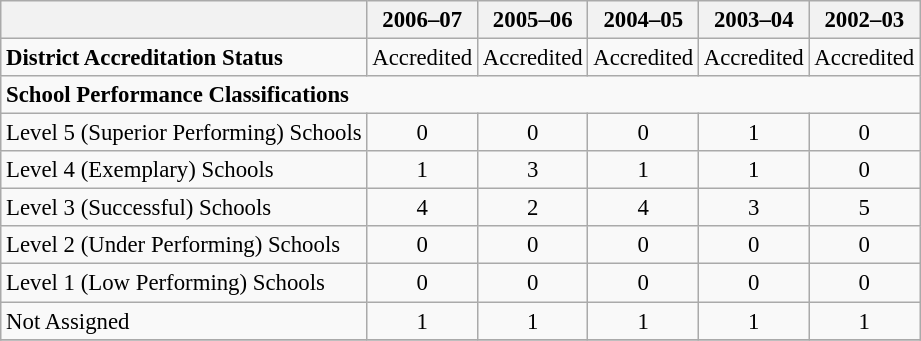<table class="wikitable" style="font-size: 95%;">
<tr>
<th></th>
<th>2006–07</th>
<th>2005–06</th>
<th>2004–05</th>
<th>2003–04</th>
<th>2002–03</th>
</tr>
<tr>
<td align="left"><strong>District Accreditation Status</strong></td>
<td align="center">Accredited</td>
<td align="center">Accredited</td>
<td align="center">Accredited</td>
<td align="center">Accredited</td>
<td align="center">Accredited</td>
</tr>
<tr>
<td align="left" colspan="6"><strong>School Performance Classifications</strong></td>
</tr>
<tr>
<td align="left">Level 5 (Superior Performing) Schools</td>
<td align="center">0</td>
<td align="center">0</td>
<td align="center">0</td>
<td align="center">1</td>
<td align="center">0</td>
</tr>
<tr>
<td align="left">Level 4 (Exemplary) Schools</td>
<td align="center">1</td>
<td align="center">3</td>
<td align="center">1</td>
<td align="center">1</td>
<td align="center">0</td>
</tr>
<tr>
<td align="left">Level 3 (Successful) Schools</td>
<td align="center">4</td>
<td align="center">2</td>
<td align="center">4</td>
<td align="center">3</td>
<td align="center">5</td>
</tr>
<tr>
<td align="left">Level 2 (Under Performing) Schools</td>
<td align="center">0</td>
<td align="center">0</td>
<td align="center">0</td>
<td align="center">0</td>
<td align="center">0</td>
</tr>
<tr>
<td align="left">Level 1 (Low Performing) Schools</td>
<td align="center">0</td>
<td align="center">0</td>
<td align="center">0</td>
<td align="center">0</td>
<td align="center">0</td>
</tr>
<tr>
<td align="left">Not Assigned</td>
<td align="center">1</td>
<td align="center">1</td>
<td align="center">1</td>
<td align="center">1</td>
<td align="center">1</td>
</tr>
<tr>
</tr>
</table>
